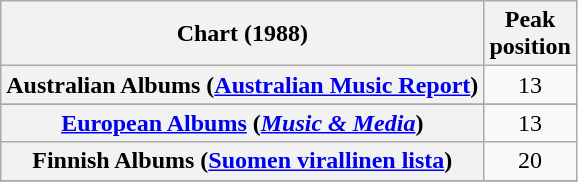<table class="wikitable sortable plainrowheaders" style="text-align:center">
<tr>
<th scope="col">Chart (1988)</th>
<th scope="col">Peak<br>position</th>
</tr>
<tr>
<th scope="row">Australian Albums (<a href='#'>Australian Music Report</a>)</th>
<td>13</td>
</tr>
<tr>
</tr>
<tr>
</tr>
<tr>
</tr>
<tr>
<th scope="row"><a href='#'>European Albums</a> (<em><a href='#'>Music & Media</a></em>)</th>
<td>13</td>
</tr>
<tr>
<th scope="row">Finnish Albums (<a href='#'>Suomen virallinen lista</a>)</th>
<td>20</td>
</tr>
<tr>
</tr>
<tr>
</tr>
<tr>
</tr>
<tr>
</tr>
<tr>
</tr>
<tr>
</tr>
<tr>
</tr>
<tr>
</tr>
</table>
